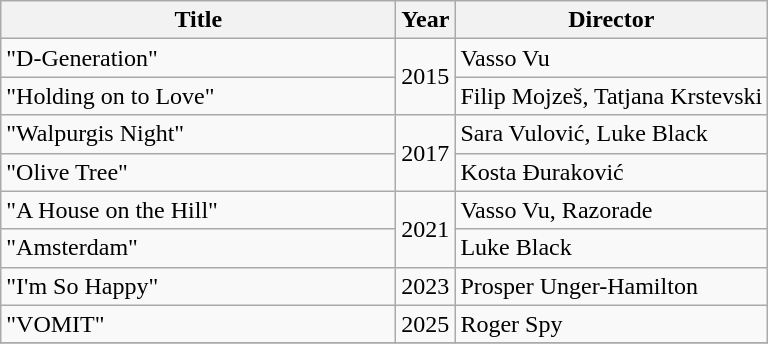<table class="wikitable plainrowheaders">
<tr>
<th scope="col" style="width:16em;">Title</th>
<th scope="col">Year</th>
<th scope="col">Director</th>
</tr>
<tr>
<td scope="row">"D-Generation"</td>
<td rowspan="2">2015</td>
<td>Vasso Vu</td>
</tr>
<tr>
<td scope="row">"Holding on to Love"</td>
<td>Filip Mojzeš, Tatjana Krstevski</td>
</tr>
<tr>
<td scope="row">"Walpurgis Night"</td>
<td rowspan="2">2017</td>
<td>Sara Vulović, Luke Black</td>
</tr>
<tr>
<td>"Olive Tree"</td>
<td>Kosta Đuraković</td>
</tr>
<tr>
<td>"A House on the Hill"</td>
<td rowspan="2">2021</td>
<td>Vasso Vu, Razorade</td>
</tr>
<tr>
<td>"Amsterdam"</td>
<td>Luke Black</td>
</tr>
<tr>
<td scope="row">"I'm So Happy"</td>
<td>2023</td>
<td>Prosper Unger-Hamilton</td>
</tr>
<tr>
<td scope="row">"VOMIT"</td>
<td>2025</td>
<td>Roger Spy</td>
</tr>
<tr>
</tr>
</table>
